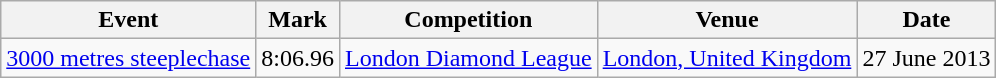<table class=wikitable>
<tr>
<th>Event</th>
<th>Mark</th>
<th>Competition</th>
<th>Venue</th>
<th>Date</th>
</tr>
<tr>
<td><a href='#'>3000 metres steeplechase</a></td>
<td>8:06.96</td>
<td><a href='#'>London Diamond League</a></td>
<td><a href='#'>London, United Kingdom</a></td>
<td>27 June 2013</td>
</tr>
</table>
